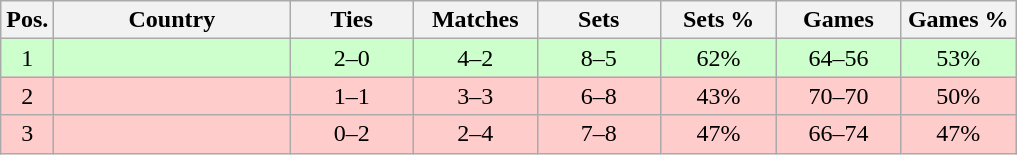<table class="wikitable nowrap" style=text-align:center>
<tr>
<th>Pos.</th>
<th width=150>Country</th>
<th width=75>Ties</th>
<th width=75>Matches</th>
<th width=75>Sets</th>
<th width=70>Sets %</th>
<th width=75>Games</th>
<th width=70>Games %</th>
</tr>
<tr bgcolor=ccffcc>
<td>1</td>
<td align=left></td>
<td>2–0</td>
<td>4–2</td>
<td>8–5</td>
<td>62%</td>
<td>64–56</td>
<td>53%</td>
</tr>
<tr bgcolor=ffcccc>
<td>2</td>
<td align=left></td>
<td>1–1</td>
<td>3–3</td>
<td>6–8</td>
<td>43%</td>
<td>70–70</td>
<td>50%</td>
</tr>
<tr bgcolor=ffcccc>
<td>3</td>
<td align=left></td>
<td>0–2</td>
<td>2–4</td>
<td>7–8</td>
<td>47%</td>
<td>66–74</td>
<td>47%</td>
</tr>
</table>
